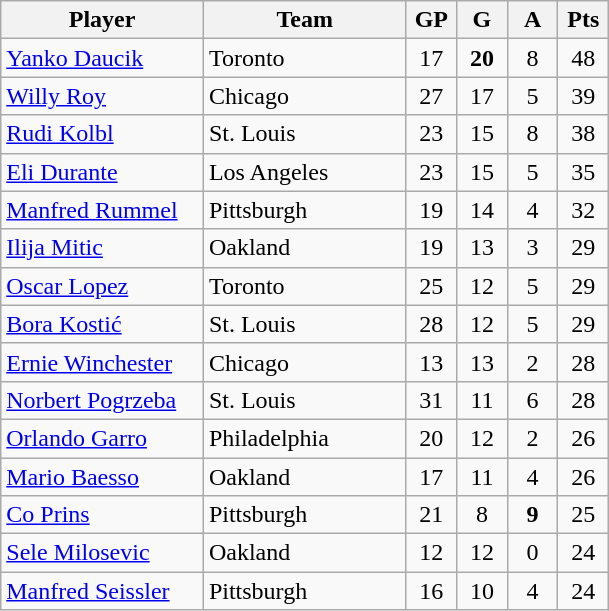<table class="wikitable">
<tr>
<th width="30%">Player</th>
<th width="30%">Team</th>
<th width="7.5%">GP</th>
<th width="7.5%">G</th>
<th width="7.5%">A</th>
<th width="7.5%">Pts</th>
</tr>
<tr align=center>
<td align=left><a href='#'>Yanko Daucik</a></td>
<td align=left>Toronto</td>
<td>17</td>
<td><strong>20</strong></td>
<td>8</td>
<td>48</td>
</tr>
<tr align=center>
<td align=left><a href='#'>Willy Roy</a></td>
<td align=left>Chicago</td>
<td>27</td>
<td>17</td>
<td>5</td>
<td>39</td>
</tr>
<tr align=center>
<td align=left><a href='#'>Rudi Kolbl</a></td>
<td align=left>St. Louis</td>
<td>23</td>
<td>15</td>
<td>8</td>
<td>38</td>
</tr>
<tr align=center>
<td align=left><a href='#'>Eli Durante</a></td>
<td align=left>Los Angeles</td>
<td>23</td>
<td>15</td>
<td>5</td>
<td>35</td>
</tr>
<tr align=center>
<td align=left><a href='#'>Manfred Rummel</a></td>
<td align=left>Pittsburgh</td>
<td>19</td>
<td>14</td>
<td>4</td>
<td>32</td>
</tr>
<tr align=center>
<td align=left><a href='#'>Ilija Mitic</a></td>
<td align=left>Oakland</td>
<td>19</td>
<td>13</td>
<td>3</td>
<td>29</td>
</tr>
<tr align=center>
<td align=left><a href='#'>Oscar Lopez</a></td>
<td align=left>Toronto</td>
<td>25</td>
<td>12</td>
<td>5</td>
<td>29</td>
</tr>
<tr align=center>
<td align=left><a href='#'>Bora Kostić</a></td>
<td align=left>St. Louis</td>
<td>28</td>
<td>12</td>
<td>5</td>
<td>29</td>
</tr>
<tr align=center>
<td align=left><a href='#'>Ernie Winchester</a></td>
<td align=left>Chicago</td>
<td>13</td>
<td>13</td>
<td>2</td>
<td>28</td>
</tr>
<tr align=center>
<td align=left><a href='#'>Norbert Pogrzeba</a></td>
<td align=left>St. Louis</td>
<td>31</td>
<td>11</td>
<td>6</td>
<td>28</td>
</tr>
<tr align=center>
<td align=left><a href='#'>Orlando Garro</a></td>
<td align=left>Philadelphia</td>
<td>20</td>
<td>12</td>
<td>2</td>
<td>26</td>
</tr>
<tr align=center>
<td align=left><a href='#'>Mario Baesso</a></td>
<td align=left>Oakland</td>
<td>17</td>
<td>11</td>
<td>4</td>
<td>26</td>
</tr>
<tr align=center>
<td align=left><a href='#'>Co Prins</a></td>
<td align=left>Pittsburgh</td>
<td>21</td>
<td>8</td>
<td><strong>9</strong></td>
<td>25</td>
</tr>
<tr align=center>
<td align=left><a href='#'>Sele Milosevic</a></td>
<td align=left>Oakland</td>
<td>12</td>
<td>12</td>
<td>0</td>
<td>24</td>
</tr>
<tr align=center>
<td align=left><a href='#'>Manfred Seissler</a></td>
<td align=left>Pittsburgh</td>
<td>16</td>
<td>10</td>
<td>4</td>
<td>24</td>
</tr>
</table>
